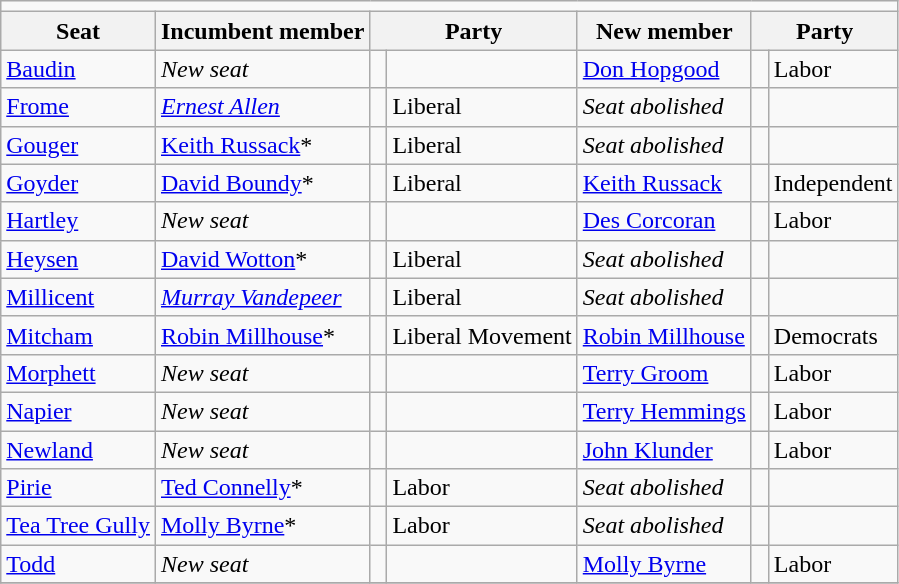<table class="wikitable">
<tr>
<td colspan=7></td>
</tr>
<tr>
<th>Seat</th>
<th>Incumbent member</th>
<th colspan=2>Party</th>
<th>New member</th>
<th colspan=2>Party</th>
</tr>
<tr>
<td><a href='#'>Baudin</a></td>
<td><em>New seat</em></td>
<td> </td>
<td></td>
<td><a href='#'>Don Hopgood</a></td>
<td> </td>
<td>Labor</td>
</tr>
<tr>
<td><a href='#'>Frome</a></td>
<td><em><a href='#'>Ernest Allen</a></em></td>
<td> </td>
<td>Liberal</td>
<td><em>Seat abolished</em></td>
<td> </td>
<td></td>
</tr>
<tr>
<td><a href='#'>Gouger</a></td>
<td><a href='#'>Keith Russack</a>*</td>
<td> </td>
<td>Liberal</td>
<td><em>Seat abolished</em></td>
<td> </td>
<td></td>
</tr>
<tr>
<td><a href='#'>Goyder</a></td>
<td><a href='#'>David Boundy</a>*</td>
<td> </td>
<td>Liberal</td>
<td><a href='#'>Keith Russack</a></td>
<td> </td>
<td>Independent</td>
</tr>
<tr>
<td><a href='#'>Hartley</a></td>
<td><em>New seat</em></td>
<td> </td>
<td></td>
<td><a href='#'>Des Corcoran</a></td>
<td> </td>
<td>Labor</td>
</tr>
<tr>
<td><a href='#'>Heysen</a></td>
<td><a href='#'>David Wotton</a>*</td>
<td> </td>
<td>Liberal</td>
<td><em>Seat abolished</em></td>
<td> </td>
<td></td>
</tr>
<tr>
<td><a href='#'>Millicent</a></td>
<td><em><a href='#'>Murray Vandepeer</a></em></td>
<td> </td>
<td>Liberal</td>
<td><em>Seat abolished</em></td>
<td> </td>
<td></td>
</tr>
<tr>
<td><a href='#'>Mitcham</a></td>
<td><a href='#'>Robin Millhouse</a>*</td>
<td> </td>
<td>Liberal Movement</td>
<td><a href='#'>Robin Millhouse</a></td>
<td> </td>
<td>Democrats</td>
</tr>
<tr>
<td><a href='#'>Morphett</a></td>
<td><em>New seat</em></td>
<td> </td>
<td></td>
<td><a href='#'>Terry Groom</a></td>
<td> </td>
<td>Labor</td>
</tr>
<tr>
<td><a href='#'>Napier</a></td>
<td><em>New seat</em></td>
<td> </td>
<td></td>
<td><a href='#'>Terry Hemmings</a></td>
<td> </td>
<td>Labor</td>
</tr>
<tr>
<td><a href='#'>Newland</a></td>
<td><em>New seat</em></td>
<td> </td>
<td></td>
<td><a href='#'>John Klunder</a></td>
<td> </td>
<td>Labor</td>
</tr>
<tr>
<td><a href='#'>Pirie</a></td>
<td><a href='#'>Ted Connelly</a>*</td>
<td> </td>
<td>Labor</td>
<td><em>Seat abolished</em></td>
<td> </td>
<td></td>
</tr>
<tr>
<td><a href='#'>Tea Tree Gully</a></td>
<td><a href='#'>Molly Byrne</a>*</td>
<td> </td>
<td>Labor</td>
<td><em>Seat abolished</em></td>
<td> </td>
<td></td>
</tr>
<tr>
<td><a href='#'>Todd</a></td>
<td><em>New seat</em></td>
<td> </td>
<td></td>
<td><a href='#'>Molly Byrne</a></td>
<td> </td>
<td>Labor</td>
</tr>
<tr>
</tr>
</table>
